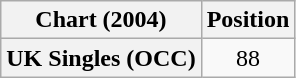<table class="wikitable plainrowheaders" style="text-align:center">
<tr>
<th scope="col">Chart (2004)</th>
<th scope="col">Position</th>
</tr>
<tr>
<th scope="row">UK Singles (OCC)</th>
<td>88</td>
</tr>
</table>
